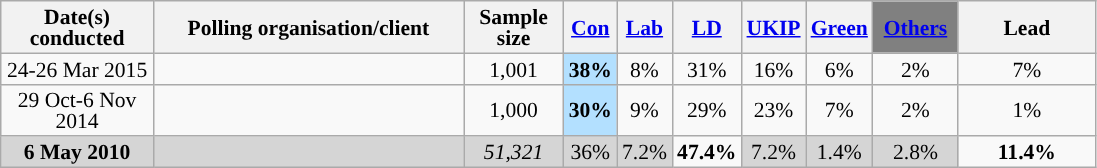<table class="wikitable sortable" style="text-align:center;font-size:90%;line-height:14px">
<tr>
<th ! style="width:95px;">Date(s)<br>conducted</th>
<th style="width:200px;">Polling organisation/client</th>
<th class="unsortable" style="width:60px;">Sample size</th>
<th class="unsortable" style="background:"><a href='#'><span>Con</span></a></th>
<th class="unsortable" style="background:"><a href='#'><span>Lab</span></a></th>
<th class="unsortable" style="background:"><a href='#'><span>LD</span></a></th>
<th class="unsortable" style="background:"><a href='#'><span>UKIP</span></a></th>
<th class="unsortable" style="background:"><a href='#'><span>Green</span></a></th>
<th class="unsortable" style="background:gray; width:50px;"><a href='#'><span>Others</span></a></th>
<th class="unsortable" style="width:85px;">Lead</th>
</tr>
<tr>
<td>24-26 Mar 2015</td>
<td> </td>
<td>1,001</td>
<td style="background:#B3E0FF"><strong>38%</strong></td>
<td>8%</td>
<td>31%</td>
<td>16%</td>
<td>6%</td>
<td>2%</td>
<td style="background:">7%</td>
</tr>
<tr>
<td>29 Oct-6 Nov 2014</td>
<td> </td>
<td>1,000</td>
<td style="background:#B3E0FF"><strong>30%</strong></td>
<td>9%</td>
<td>29%</td>
<td>23%</td>
<td>7%</td>
<td>2%</td>
<td style="background:">1%</td>
</tr>
<tr>
<td style="background:#D5D5D5"><strong>6 May 2010</strong></td>
<td style="background:#D5D5D5"></td>
<td style="background:#D5D5D5"><em>51,321</em></td>
<td style="background:#D5D5D5">36%</td>
<td style="background:#D5D5D5">7.2%</td>
<td style="background:"><strong>47.4%</strong></td>
<td style="background:#D5D5D5">7.2%</td>
<td style="background:#D5D5D5">1.4%</td>
<td style="background:#D5D5D5">2.8%</td>
<td style="background:"><strong>11.4% </strong></td>
</tr>
</table>
